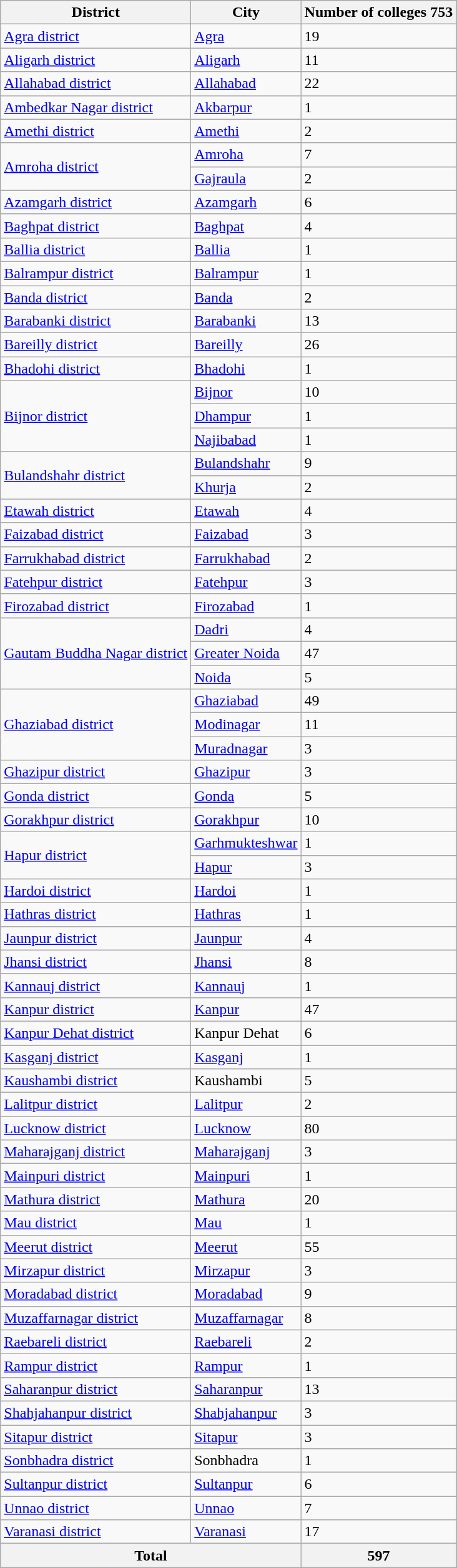<table class="wikitable sortable">
<tr>
<th>District</th>
<th>City</th>
<th>Number of colleges 753</th>
</tr>
<tr>
<td><a href='#'>Agra district</a></td>
<td><a href='#'>Agra</a></td>
<td>19</td>
</tr>
<tr>
<td><a href='#'>Aligarh district</a></td>
<td><a href='#'>Aligarh</a></td>
<td>11</td>
</tr>
<tr>
<td><a href='#'>Allahabad district</a></td>
<td><a href='#'>Allahabad</a></td>
<td>22</td>
</tr>
<tr>
<td><a href='#'>Ambedkar Nagar district</a></td>
<td><a href='#'>Akbarpur</a></td>
<td>1</td>
</tr>
<tr>
<td><a href='#'>Amethi district</a></td>
<td><a href='#'>Amethi</a></td>
<td>2</td>
</tr>
<tr>
<td rowspan="2"><a href='#'>Amroha district</a></td>
<td><a href='#'>Amroha</a></td>
<td>7</td>
</tr>
<tr>
<td><a href='#'>Gajraula</a></td>
<td>2</td>
</tr>
<tr>
<td><a href='#'>Azamgarh district</a></td>
<td><a href='#'>Azamgarh</a></td>
<td>6</td>
</tr>
<tr>
<td><a href='#'>Baghpat district</a></td>
<td><a href='#'>Baghpat</a></td>
<td>4</td>
</tr>
<tr>
<td><a href='#'>Ballia district</a></td>
<td><a href='#'>Ballia</a></td>
<td>1</td>
</tr>
<tr>
<td><a href='#'>Balrampur district</a></td>
<td><a href='#'>Balrampur</a></td>
<td>1</td>
</tr>
<tr>
<td><a href='#'>Banda district</a></td>
<td><a href='#'>Banda</a></td>
<td>2</td>
</tr>
<tr>
<td><a href='#'>Barabanki district</a></td>
<td><a href='#'>Barabanki</a></td>
<td>13</td>
</tr>
<tr>
<td><a href='#'>Bareilly district</a></td>
<td><a href='#'>Bareilly</a></td>
<td>26</td>
</tr>
<tr>
<td><a href='#'>Bhadohi district</a></td>
<td><a href='#'>Bhadohi</a></td>
<td>1</td>
</tr>
<tr>
<td rowspan="3"><a href='#'>Bijnor district</a></td>
<td><a href='#'>Bijnor</a></td>
<td>10</td>
</tr>
<tr>
<td><a href='#'>Dhampur</a></td>
<td>1</td>
</tr>
<tr>
<td><a href='#'>Najibabad</a></td>
<td>1</td>
</tr>
<tr>
<td rowspan="2"><a href='#'>Bulandshahr district</a></td>
<td><a href='#'>Bulandshahr</a></td>
<td>9</td>
</tr>
<tr>
<td><a href='#'>Khurja</a></td>
<td>2</td>
</tr>
<tr>
<td><a href='#'>Etawah district</a></td>
<td><a href='#'>Etawah</a></td>
<td>4</td>
</tr>
<tr>
<td><a href='#'>Faizabad district</a></td>
<td><a href='#'>Faizabad</a></td>
<td>3</td>
</tr>
<tr>
<td><a href='#'>Farrukhabad district</a></td>
<td><a href='#'>Farrukhabad</a></td>
<td>2</td>
</tr>
<tr>
<td><a href='#'>Fatehpur district</a></td>
<td><a href='#'>Fatehpur</a></td>
<td>3</td>
</tr>
<tr>
<td><a href='#'>Firozabad district</a></td>
<td><a href='#'>Firozabad</a></td>
<td>1</td>
</tr>
<tr>
<td rowspan="3"><a href='#'>Gautam Buddha Nagar district</a></td>
<td><a href='#'>Dadri</a></td>
<td>4</td>
</tr>
<tr>
<td><a href='#'>Greater Noida</a></td>
<td>47</td>
</tr>
<tr>
<td><a href='#'>Noida</a></td>
<td>5</td>
</tr>
<tr>
<td rowspan="3"><a href='#'>Ghaziabad district</a></td>
<td><a href='#'>Ghaziabad</a></td>
<td>49</td>
</tr>
<tr>
<td><a href='#'>Modinagar</a></td>
<td>11</td>
</tr>
<tr>
<td><a href='#'>Muradnagar</a></td>
<td>3</td>
</tr>
<tr>
<td><a href='#'>Ghazipur district</a></td>
<td><a href='#'>Ghazipur</a></td>
<td>3</td>
</tr>
<tr>
<td><a href='#'>Gonda district</a></td>
<td><a href='#'>Gonda</a></td>
<td>5</td>
</tr>
<tr>
<td><a href='#'>Gorakhpur district</a></td>
<td><a href='#'>Gorakhpur</a></td>
<td>10</td>
</tr>
<tr>
<td rowspan="2"><a href='#'>Hapur district</a></td>
<td><a href='#'>Garhmukteshwar</a></td>
<td>1</td>
</tr>
<tr>
<td><a href='#'>Hapur</a></td>
<td>3</td>
</tr>
<tr>
<td><a href='#'>Hardoi district</a></td>
<td><a href='#'>Hardoi</a></td>
<td>1</td>
</tr>
<tr>
<td><a href='#'>Hathras district</a></td>
<td><a href='#'>Hathras</a></td>
<td>1</td>
</tr>
<tr>
<td><a href='#'>Jaunpur district</a></td>
<td><a href='#'>Jaunpur</a></td>
<td>4</td>
</tr>
<tr>
<td><a href='#'>Jhansi district</a></td>
<td><a href='#'>Jhansi</a></td>
<td>8</td>
</tr>
<tr>
<td><a href='#'>Kannauj district</a></td>
<td><a href='#'>Kannauj</a></td>
<td>1</td>
</tr>
<tr>
<td><a href='#'>Kanpur district</a></td>
<td><a href='#'>Kanpur</a></td>
<td>47</td>
</tr>
<tr>
<td><a href='#'>Kanpur Dehat district</a></td>
<td>Kanpur Dehat</td>
<td>6</td>
</tr>
<tr>
<td><a href='#'>Kasganj district</a></td>
<td><a href='#'>Kasganj</a></td>
<td>1</td>
</tr>
<tr>
<td><a href='#'>Kaushambi district</a></td>
<td>Kaushambi</td>
<td>5</td>
</tr>
<tr>
<td><a href='#'>Lalitpur district</a></td>
<td><a href='#'>Lalitpur</a></td>
<td>2</td>
</tr>
<tr>
<td><a href='#'>Lucknow district</a></td>
<td><a href='#'>Lucknow</a></td>
<td>80</td>
</tr>
<tr>
<td><a href='#'>Maharajganj district</a></td>
<td><a href='#'>Maharajganj</a></td>
<td>3</td>
</tr>
<tr>
<td><a href='#'>Mainpuri district</a></td>
<td><a href='#'>Mainpuri</a></td>
<td>1</td>
</tr>
<tr>
<td><a href='#'>Mathura district</a></td>
<td><a href='#'>Mathura</a></td>
<td>20</td>
</tr>
<tr>
<td><a href='#'>Mau district</a></td>
<td><a href='#'>Mau</a></td>
<td>1</td>
</tr>
<tr>
<td><a href='#'>Meerut district</a></td>
<td><a href='#'>Meerut</a></td>
<td>55</td>
</tr>
<tr>
<td><a href='#'>Mirzapur district</a></td>
<td><a href='#'>Mirzapur</a></td>
<td>3</td>
</tr>
<tr>
<td><a href='#'>Moradabad district</a></td>
<td><a href='#'>Moradabad</a></td>
<td>9</td>
</tr>
<tr>
<td><a href='#'>Muzaffarnagar district</a></td>
<td><a href='#'>Muzaffarnagar</a></td>
<td>8</td>
</tr>
<tr>
<td><a href='#'>Raebareli district</a></td>
<td><a href='#'>Raebareli</a></td>
<td>2</td>
</tr>
<tr>
<td><a href='#'>Rampur district</a></td>
<td><a href='#'>Rampur</a></td>
<td>1</td>
</tr>
<tr>
<td><a href='#'>Saharanpur district</a></td>
<td><a href='#'>Saharanpur</a></td>
<td>13</td>
</tr>
<tr>
<td><a href='#'>Shahjahanpur district</a></td>
<td><a href='#'>Shahjahanpur</a></td>
<td>3</td>
</tr>
<tr>
<td><a href='#'>Sitapur district</a></td>
<td><a href='#'>Sitapur</a></td>
<td>3</td>
</tr>
<tr>
<td><a href='#'>Sonbhadra district</a></td>
<td>Sonbhadra</td>
<td>1</td>
</tr>
<tr>
<td><a href='#'>Sultanpur district</a></td>
<td><a href='#'>Sultanpur</a></td>
<td>6</td>
</tr>
<tr>
<td><a href='#'>Unnao district</a></td>
<td><a href='#'>Unnao</a></td>
<td>7</td>
</tr>
<tr>
<td><a href='#'>Varanasi district</a></td>
<td><a href='#'>Varanasi</a></td>
<td>17</td>
</tr>
<tr>
<th scope="row" colspan="2">Total</th>
<th>597</th>
</tr>
</table>
